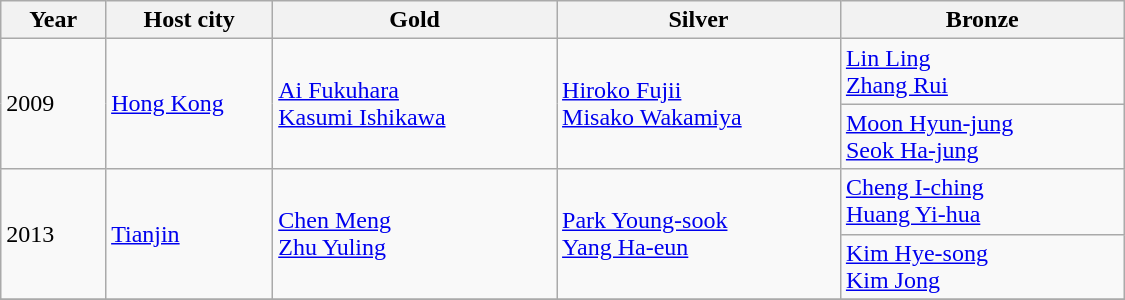<table class="wikitable" style="text-align: left; width: 750px;">
<tr>
<th width="60">Year</th>
<th width="100">Host city</th>
<th width="175">Gold</th>
<th width="175">Silver</th>
<th width="175">Bronze</th>
</tr>
<tr>
<td rowspan=2>2009</td>
<td rowspan=2><a href='#'>Hong Kong</a></td>
<td rowspan=2> <a href='#'>Ai Fukuhara</a><br> <a href='#'>Kasumi Ishikawa</a></td>
<td rowspan=2> <a href='#'>Hiroko Fujii</a><br> <a href='#'>Misako Wakamiya</a></td>
<td> <a href='#'>Lin Ling</a><br> <a href='#'>Zhang Rui</a></td>
</tr>
<tr>
<td> <a href='#'>Moon Hyun-jung</a><br> <a href='#'>Seok Ha-jung</a></td>
</tr>
<tr>
<td rowspan=2>2013</td>
<td rowspan=2><a href='#'>Tianjin</a></td>
<td rowspan=2> <a href='#'>Chen Meng</a><br> <a href='#'>Zhu Yuling</a></td>
<td rowspan=2> <a href='#'>Park Young-sook</a><br> <a href='#'>Yang Ha-eun</a></td>
<td> <a href='#'>Cheng I-ching</a><br> <a href='#'>Huang Yi-hua</a></td>
</tr>
<tr>
<td> <a href='#'>Kim Hye-song</a><br> <a href='#'>Kim Jong</a></td>
</tr>
<tr>
</tr>
</table>
